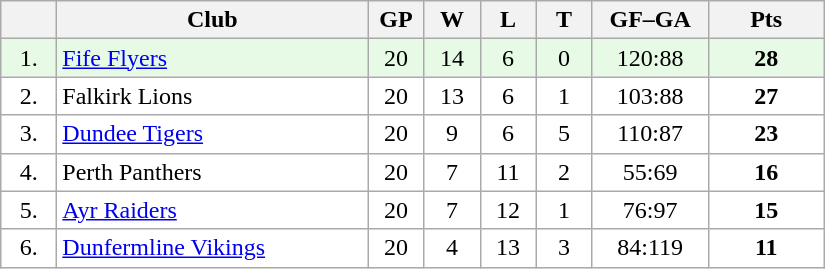<table class="wikitable">
<tr>
<th width="30"></th>
<th width="200">Club</th>
<th width="30">GP</th>
<th width="30">W</th>
<th width="30">L</th>
<th width="30">T</th>
<th width="70">GF–GA</th>
<th width="70">Pts</th>
</tr>
<tr bgcolor="#e6fae6" align="center">
<td>1.</td>
<td align="left"><a href='#'>Fife Flyers</a></td>
<td>20</td>
<td>14</td>
<td>6</td>
<td>0</td>
<td>120:88</td>
<td><strong>28</strong></td>
</tr>
<tr bgcolor="#FFFFFF" align="center">
<td>2.</td>
<td align="left">Falkirk Lions</td>
<td>20</td>
<td>13</td>
<td>6</td>
<td>1</td>
<td>103:88</td>
<td><strong>27</strong></td>
</tr>
<tr bgcolor="#FFFFFF" align="center">
<td>3.</td>
<td align="left"><a href='#'>Dundee Tigers</a></td>
<td>20</td>
<td>9</td>
<td>6</td>
<td>5</td>
<td>110:87</td>
<td><strong>23</strong></td>
</tr>
<tr bgcolor="#FFFFFF" align="center">
<td>4.</td>
<td align="left">Perth Panthers</td>
<td>20</td>
<td>7</td>
<td>11</td>
<td>2</td>
<td>55:69</td>
<td><strong>16</strong></td>
</tr>
<tr bgcolor="#FFFFFF" align="center">
<td>5.</td>
<td align="left"><a href='#'>Ayr Raiders</a></td>
<td>20</td>
<td>7</td>
<td>12</td>
<td>1</td>
<td>76:97</td>
<td><strong>15</strong></td>
</tr>
<tr bgcolor="#FFFFFF" align="center">
<td>6.</td>
<td align="left"><a href='#'>Dunfermline Vikings</a></td>
<td>20</td>
<td>4</td>
<td>13</td>
<td>3</td>
<td>84:119</td>
<td><strong>11</strong></td>
</tr>
</table>
